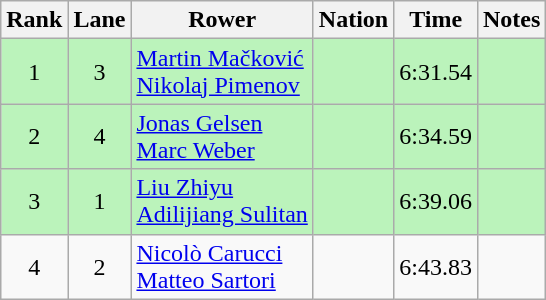<table class="wikitable sortable" style="text-align:center">
<tr>
<th>Rank</th>
<th>Lane</th>
<th>Rower</th>
<th>Nation</th>
<th>Time</th>
<th>Notes</th>
</tr>
<tr bgcolor=bbf3bb>
<td>1</td>
<td>3</td>
<td align=left><a href='#'>Martin Mačković</a><br><a href='#'>Nikolaj Pimenov</a></td>
<td align=left></td>
<td>6:31.54</td>
<td></td>
</tr>
<tr bgcolor=bbf3bb>
<td>2</td>
<td>4</td>
<td align=left><a href='#'>Jonas Gelsen</a><br><a href='#'>Marc Weber</a></td>
<td align=left></td>
<td>6:34.59</td>
<td></td>
</tr>
<tr bgcolor=bbf3bb>
<td>3</td>
<td>1</td>
<td align=left><a href='#'>Liu Zhiyu</a><br><a href='#'>Adilijiang Sulitan</a></td>
<td align=left></td>
<td>6:39.06</td>
<td></td>
</tr>
<tr>
<td>4</td>
<td>2</td>
<td align=left><a href='#'>Nicolò Carucci</a><br><a href='#'>Matteo Sartori</a></td>
<td align=left></td>
<td>6:43.83</td>
<td></td>
</tr>
</table>
